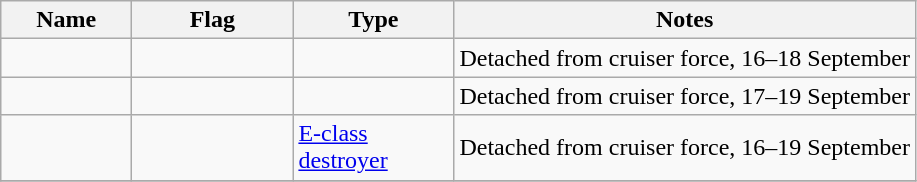<table class="wikitable sortable">
<tr>
<th scope="col" width="80px">Name</th>
<th scope="col" width="100px">Flag</th>
<th scope="col" width="100px">Type</th>
<th>Notes</th>
</tr>
<tr>
<td align="left"></td>
<td align="left"></td>
<td align="left"></td>
<td align="left">Detached from cruiser force, 16–18 September</td>
</tr>
<tr>
<td align="left"></td>
<td align="left"></td>
<td align="left"></td>
<td align="left">Detached from cruiser force, 17–19 September</td>
</tr>
<tr>
<td align="left"></td>
<td align="left"></td>
<td align="left"><a href='#'>E-class destroyer</a></td>
<td align="left">Detached from cruiser force, 16–19 September</td>
</tr>
<tr>
</tr>
</table>
